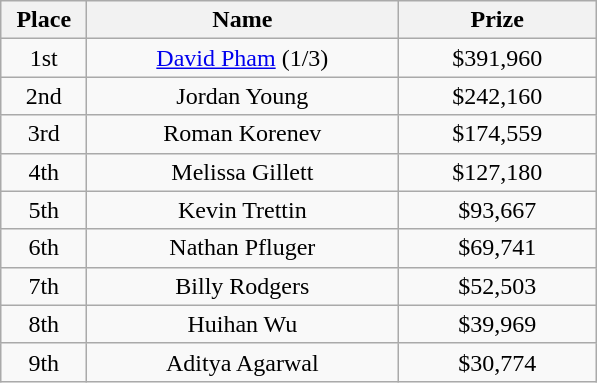<table class="wikitable">
<tr>
<th width="50">Place</th>
<th width="200">Name</th>
<th width="125">Prize</th>
</tr>
<tr>
<td align = "center">1st</td>
<td align = "center"><a href='#'>David Pham</a> (1/3)</td>
<td align = "center">$391,960</td>
</tr>
<tr>
<td align = "center">2nd</td>
<td align = "center">Jordan Young</td>
<td align = "center">$242,160</td>
</tr>
<tr>
<td align = "center">3rd</td>
<td align = "center">Roman Korenev</td>
<td align = "center">$174,559</td>
</tr>
<tr>
<td align = "center">4th</td>
<td align = "center">Melissa Gillett</td>
<td align = "center">$127,180</td>
</tr>
<tr>
<td align = "center">5th</td>
<td align = "center">Kevin Trettin</td>
<td align = "center">$93,667</td>
</tr>
<tr>
<td align = "center">6th</td>
<td align = "center">Nathan Pfluger</td>
<td align = "center">$69,741</td>
</tr>
<tr>
<td align = "center">7th</td>
<td align = "center">Billy Rodgers</td>
<td align = "center">$52,503</td>
</tr>
<tr>
<td align = "center">8th</td>
<td align = "center">Huihan Wu</td>
<td align = "center">$39,969</td>
</tr>
<tr>
<td align = "center">9th</td>
<td align = "center">Aditya Agarwal</td>
<td align = "center">$30,774</td>
</tr>
</table>
